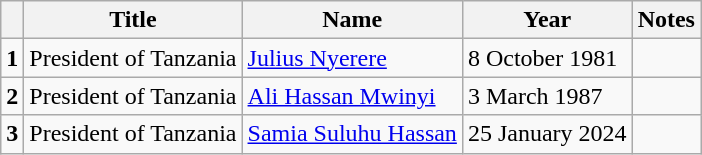<table class="wikitable">
<tr>
<th></th>
<th>Title</th>
<th>Name</th>
<th>Year</th>
<th>Notes</th>
</tr>
<tr>
<td><strong>1</strong></td>
<td>President of Tanzania</td>
<td><a href='#'>Julius Nyerere</a></td>
<td>8 October 1981</td>
<td></td>
</tr>
<tr>
<td><strong>2</strong></td>
<td>President of Tanzania</td>
<td><a href='#'>Ali Hassan Mwinyi</a></td>
<td>3 March 1987</td>
<td></td>
</tr>
<tr>
<td><strong>3</strong></td>
<td>President of Tanzania</td>
<td><a href='#'>Samia Suluhu Hassan</a></td>
<td>25 January 2024</td>
<td></td>
</tr>
</table>
